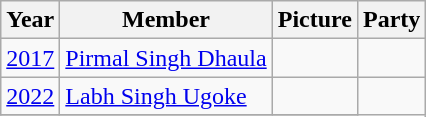<table class="wikitable sortable">
<tr>
<th>Year</th>
<th>Member</th>
<th>Picture</th>
<th colspan="2">Party</th>
</tr>
<tr>
<td><a href='#'>2017</a></td>
<td><a href='#'>Pirmal Singh Dhaula</a></td>
<td></td>
<td></td>
</tr>
<tr>
<td><a href='#'>2022</a></td>
<td><a href='#'>Labh Singh Ugoke</a></td>
<td></td>
</tr>
<tr>
</tr>
</table>
